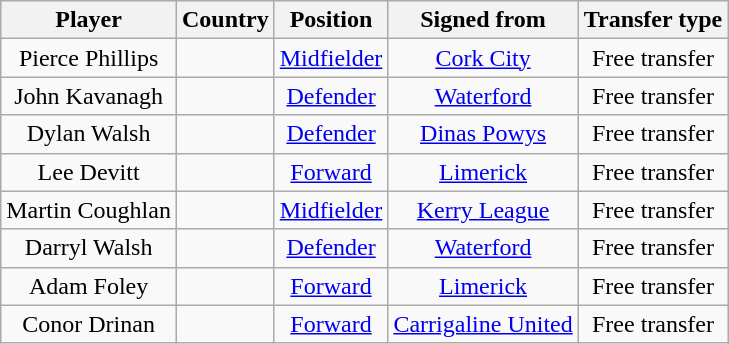<table class="wikitable" style="text-align:center">
<tr>
<th>Player</th>
<th>Country</th>
<th>Position</th>
<th>Signed from</th>
<th>Transfer type</th>
</tr>
<tr>
<td>Pierce Phillips</td>
<td></td>
<td><a href='#'>Midfielder</a></td>
<td> <a href='#'>Cork City</a></td>
<td>Free transfer</td>
</tr>
<tr>
<td>John Kavanagh</td>
<td></td>
<td><a href='#'>Defender</a></td>
<td> <a href='#'>Waterford</a></td>
<td>Free transfer</td>
</tr>
<tr>
<td>Dylan Walsh</td>
<td></td>
<td><a href='#'>Defender</a></td>
<td> <a href='#'>Dinas Powys</a></td>
<td>Free transfer</td>
</tr>
<tr>
<td>Lee Devitt</td>
<td></td>
<td><a href='#'>Forward</a></td>
<td> <a href='#'>Limerick</a></td>
<td>Free transfer</td>
</tr>
<tr>
<td>Martin Coughlan</td>
<td></td>
<td><a href='#'>Midfielder</a></td>
<td> <a href='#'>Kerry League</a></td>
<td>Free transfer</td>
</tr>
<tr>
<td>Darryl Walsh</td>
<td></td>
<td><a href='#'>Defender</a></td>
<td> <a href='#'>Waterford</a></td>
<td>Free transfer</td>
</tr>
<tr>
<td>Adam Foley</td>
<td></td>
<td><a href='#'>Forward</a></td>
<td> <a href='#'>Limerick</a></td>
<td>Free transfer</td>
</tr>
<tr>
<td>Conor Drinan</td>
<td></td>
<td><a href='#'>Forward</a></td>
<td> <a href='#'>Carrigaline United</a></td>
<td>Free transfer</td>
</tr>
</table>
